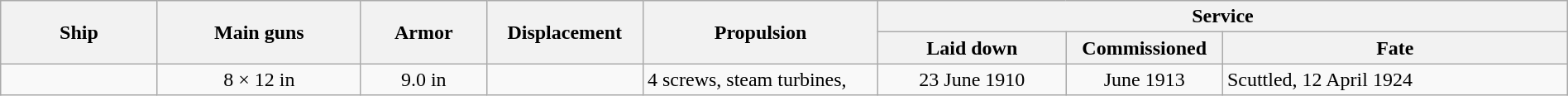<table class="wikitable" style="width: 100%;">
<tr valign="center" |- valign="center">
<th width="10%" align="center" rowspan="2">Ship</th>
<th width="13%" align="center" rowspan="2">Main guns</th>
<th width="8%" align="center" rowspan="2">Armor</th>
<th width="10%" align="center" rowspan="2">Displacement</th>
<th width="15%" align="center" rowspan="2">Propulsion</th>
<th width="30%" align="center" colspan="3">Service</th>
</tr>
<tr valign="top">
<th width="12%" align="center">Laid down</th>
<th width="10%" align="center">Commissioned</th>
<th width="30%" align="center">Fate</th>
</tr>
<tr valign="center">
<td align="left"></td>
<td align="center">8 × 12 in</td>
<td align="center">9.0 in</td>
<td align="center"></td>
<td align="left">4 screws, steam turbines, </td>
<td align="center">23 June 1910</td>
<td align="center">June 1913</td>
<td align="left">Scuttled, 12 April 1924</td>
</tr>
</table>
